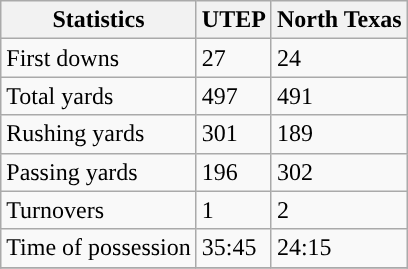<table class="wikitable">
<tr>
<th>Statistics</th>
<th>UTEP</th>
<th>North Texas</th>
</tr>
<tr>
<td>First downs</td>
<td>27</td>
<td>24</td>
</tr>
<tr>
<td>Total yards</td>
<td>497</td>
<td>491</td>
</tr>
<tr>
<td>Rushing yards</td>
<td>301</td>
<td>189</td>
</tr>
<tr>
<td>Passing yards</td>
<td>196</td>
<td>302</td>
</tr>
<tr>
<td>Turnovers</td>
<td>1</td>
<td>2</td>
</tr>
<tr>
<td>Time of possession</td>
<td>35:45</td>
<td>24:15</td>
</tr>
<tr>
</tr>
</table>
